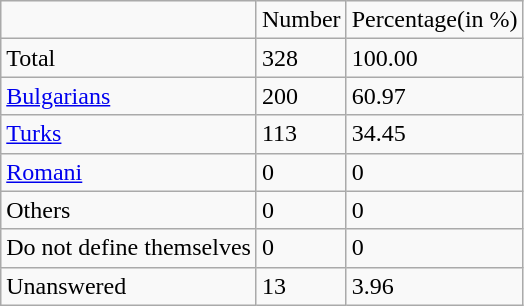<table class="wikitable">
<tr>
<td></td>
<td>Number</td>
<td>Percentage(in %)</td>
</tr>
<tr>
<td>Total</td>
<td>328</td>
<td>100.00</td>
</tr>
<tr>
<td><a href='#'>Bulgarians</a></td>
<td>200</td>
<td>60.97</td>
</tr>
<tr>
<td><a href='#'>Turks</a></td>
<td>113</td>
<td>34.45</td>
</tr>
<tr>
<td><a href='#'>Romani</a></td>
<td>0</td>
<td>0</td>
</tr>
<tr>
<td>Others</td>
<td>0</td>
<td>0</td>
</tr>
<tr>
<td>Do not define themselves</td>
<td>0</td>
<td>0</td>
</tr>
<tr>
<td>Unanswered</td>
<td>13</td>
<td>3.96</td>
</tr>
</table>
